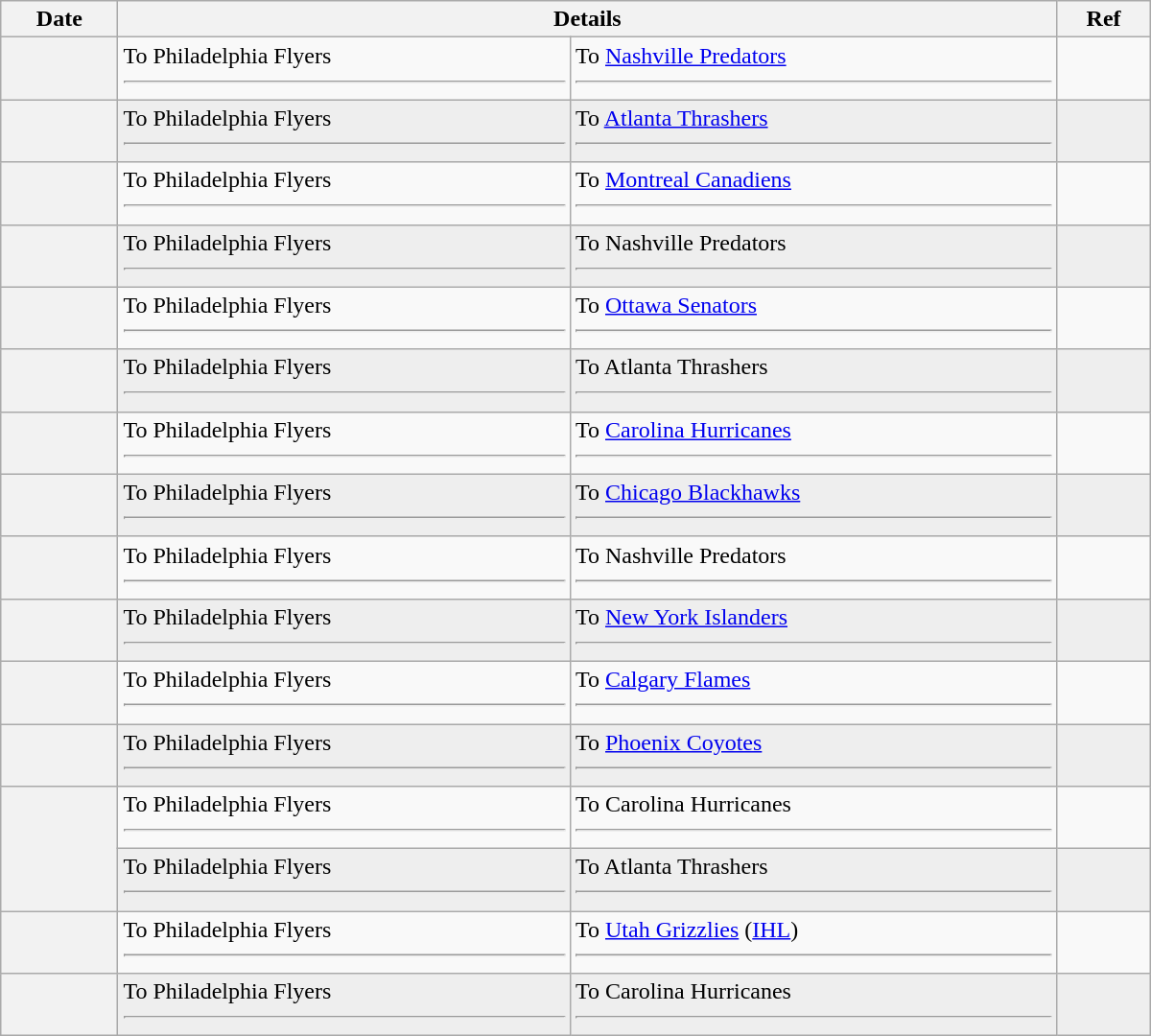<table class="wikitable plainrowheaders" style="width: 50em;">
<tr>
<th scope="col">Date</th>
<th scope="col" colspan="2">Details</th>
<th scope="col">Ref</th>
</tr>
<tr>
<th scope="row"></th>
<td valign="top">To Philadelphia Flyers <hr></td>
<td valign="top">To <a href='#'>Nashville Predators</a> <hr></td>
<td></td>
</tr>
<tr bgcolor="#eeeeee">
<th scope="row"></th>
<td valign="top">To Philadelphia Flyers <hr></td>
<td valign="top">To <a href='#'>Atlanta Thrashers</a> <hr></td>
<td></td>
</tr>
<tr>
<th scope="row"></th>
<td valign="top">To Philadelphia Flyers <hr></td>
<td valign="top">To <a href='#'>Montreal Canadiens</a> <hr></td>
<td></td>
</tr>
<tr bgcolor="#eeeeee">
<th scope="row"></th>
<td valign="top">To Philadelphia Flyers <hr></td>
<td valign="top">To Nashville Predators <hr></td>
<td></td>
</tr>
<tr>
<th scope="row"></th>
<td valign="top">To Philadelphia Flyers <hr></td>
<td valign="top">To <a href='#'>Ottawa Senators</a> <hr></td>
<td></td>
</tr>
<tr bgcolor="#eeeeee">
<th scope="row"></th>
<td valign="top">To Philadelphia Flyers <hr></td>
<td valign="top">To Atlanta Thrashers <hr></td>
<td></td>
</tr>
<tr>
<th scope="row"></th>
<td valign="top">To Philadelphia Flyers <hr></td>
<td valign="top">To <a href='#'>Carolina Hurricanes</a> <hr></td>
<td></td>
</tr>
<tr bgcolor="#eeeeee">
<th scope="row"></th>
<td valign="top">To Philadelphia Flyers <hr></td>
<td valign="top">To <a href='#'>Chicago Blackhawks</a> <hr></td>
<td></td>
</tr>
<tr>
<th scope="row"></th>
<td valign="top">To Philadelphia Flyers <hr></td>
<td valign="top">To Nashville Predators <hr></td>
<td></td>
</tr>
<tr bgcolor="#eeeeee">
<th scope="row"></th>
<td valign="top">To Philadelphia Flyers <hr></td>
<td valign="top">To <a href='#'>New York Islanders</a> <hr></td>
<td></td>
</tr>
<tr>
<th scope="row"></th>
<td valign="top">To Philadelphia Flyers <hr></td>
<td valign="top">To <a href='#'>Calgary Flames</a> <hr></td>
<td></td>
</tr>
<tr bgcolor="#eeeeee">
<th scope="row"></th>
<td valign="top">To Philadelphia Flyers <hr></td>
<td valign="top">To <a href='#'>Phoenix Coyotes</a> <hr></td>
<td></td>
</tr>
<tr>
<th scope="row" rowspan=2></th>
<td valign="top">To Philadelphia Flyers <hr></td>
<td valign="top">To Carolina Hurricanes <hr></td>
<td></td>
</tr>
<tr bgcolor="#eeeeee">
<td valign="top">To Philadelphia Flyers <hr></td>
<td valign="top">To Atlanta Thrashers <hr></td>
<td></td>
</tr>
<tr>
<th scope="row"></th>
<td valign="top">To Philadelphia Flyers <hr></td>
<td valign="top">To <a href='#'>Utah Grizzlies</a> (<a href='#'>IHL</a>) <hr></td>
<td></td>
</tr>
<tr bgcolor="#eeeeee">
<th scope="row"></th>
<td valign="top">To Philadelphia Flyers <hr></td>
<td valign="top">To Carolina Hurricanes <hr></td>
<td></td>
</tr>
</table>
